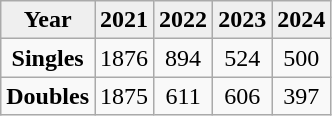<table class="wikitable">
<tr bgcolor="#efefef">
<td align="center"><strong>Year</strong></td>
<td align="center"><strong>2021</strong></td>
<td align="center"><strong>2022</strong></td>
<td align="center"><strong>2023</strong></td>
<td align="center"><strong>2024</strong></td>
</tr>
<tr>
<td align="center" valign="top"><strong>Singles</strong></td>
<td align="center" valign="top">1876</td>
<td align="center" valign="top">894</td>
<td align="center" valign="top">524</td>
<td align="center" valign="top">500</td>
</tr>
<tr>
<td align="center" valign="top"><strong>Doubles</strong></td>
<td align="center" valign="top">1875</td>
<td align="center" valign="top">611</td>
<td align="center" valign="top">606</td>
<td align="center" valign="top">397</td>
</tr>
</table>
